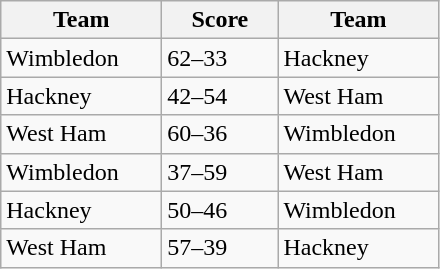<table class="wikitable" style="font-size: 100%">
<tr>
<th width=100>Team</th>
<th width=70>Score</th>
<th width=100>Team</th>
</tr>
<tr>
<td>Wimbledon</td>
<td>62–33</td>
<td>Hackney</td>
</tr>
<tr>
<td>Hackney</td>
<td>42–54</td>
<td>West Ham</td>
</tr>
<tr>
<td>West Ham</td>
<td>60–36</td>
<td>Wimbledon</td>
</tr>
<tr>
<td>Wimbledon</td>
<td>37–59</td>
<td>West Ham</td>
</tr>
<tr>
<td>Hackney</td>
<td>50–46</td>
<td>Wimbledon</td>
</tr>
<tr>
<td>West Ham</td>
<td>57–39</td>
<td>Hackney</td>
</tr>
</table>
